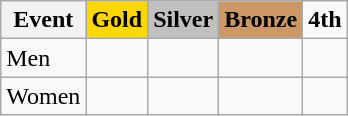<table class="wikitable">
<tr>
<th>Event</th>
<th style="background: gold">Gold</th>
<th style="background: silver">Silver</th>
<th style="background: #CC9966">Bronze</th>
<td><strong>4th</strong></td>
</tr>
<tr>
<td>Men</td>
<td></td>
<td></td>
<td></td>
<td></td>
</tr>
<tr>
<td>Women</td>
<td></td>
<td></td>
<td></td>
<td></td>
</tr>
</table>
